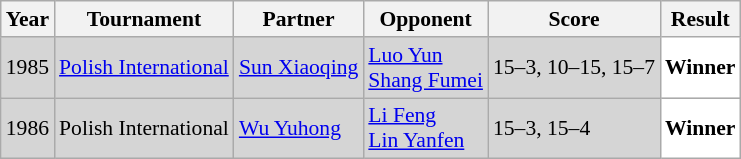<table class="sortable wikitable" style="font-size: 90%;">
<tr>
<th>Year</th>
<th>Tournament</th>
<th>Partner</th>
<th>Opponent</th>
<th>Score</th>
<th>Result</th>
</tr>
<tr style="background:#D5D5D5">
<td align="center">1985</td>
<td align="left"><a href='#'>Polish International</a></td>
<td align="left"> <a href='#'>Sun Xiaoqing</a></td>
<td align="left"> <a href='#'>Luo Yun</a> <br>  <a href='#'>Shang Fumei</a></td>
<td align="left">15–3, 10–15, 15–7</td>
<td style="text-align:left; background:white"> <strong>Winner</strong></td>
</tr>
<tr style="background:#D5D5D5">
<td align="center">1986</td>
<td align="left">Polish International</td>
<td align="left"> <a href='#'>Wu Yuhong</a></td>
<td align="left"> <a href='#'>Li Feng</a><br> <a href='#'>Lin Yanfen</a></td>
<td align="left">15–3, 15–4</td>
<td style="text-align:left; background:white"> <strong>Winner</strong></td>
</tr>
</table>
